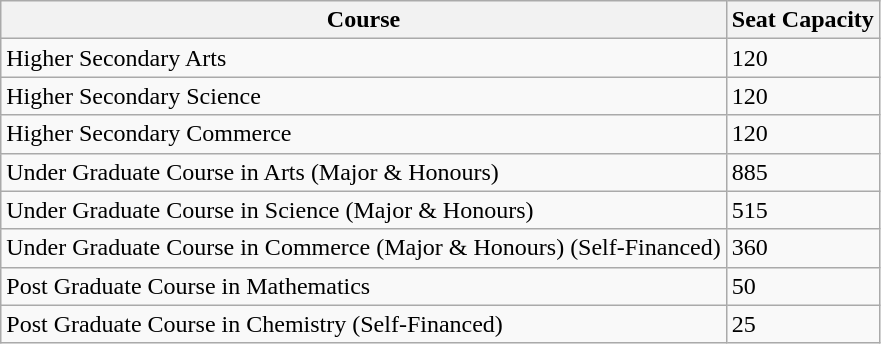<table class="wikitable">
<tr>
<th>Course</th>
<th>Seat Capacity</th>
</tr>
<tr>
<td>Higher Secondary Arts</td>
<td>120</td>
</tr>
<tr>
<td>Higher Secondary Science</td>
<td>120</td>
</tr>
<tr>
<td>Higher Secondary Commerce</td>
<td>120</td>
</tr>
<tr>
<td>Under Graduate Course in Arts (Major & Honours)</td>
<td>885</td>
</tr>
<tr>
<td>Under Graduate Course in Science (Major & Honours)</td>
<td>515</td>
</tr>
<tr>
<td>Under Graduate Course in Commerce (Major & Honours) (Self-Financed)</td>
<td>360</td>
</tr>
<tr>
<td>Post Graduate Course in Mathematics</td>
<td>50</td>
</tr>
<tr>
<td>Post Graduate Course in Chemistry (Self-Financed)</td>
<td>25</td>
</tr>
</table>
